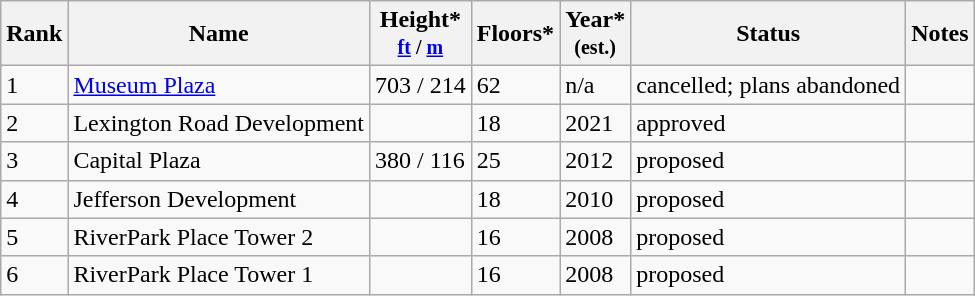<table class="wikitable">
<tr>
<th>Rank</th>
<th>Name</th>
<th>Height*<br><small><a href='#'>ft</a> / <a href='#'>m</a></small></th>
<th>Floors*</th>
<th>Year*<br><small>(est.)</small></th>
<th>Status</th>
<th class="unsortable">Notes</th>
</tr>
<tr>
<td>1</td>
<td><a href='#'>Museum Plaza</a></td>
<td>703 / 214</td>
<td>62</td>
<td>n/a</td>
<td>cancelled; plans abandoned</td>
<td></td>
</tr>
<tr>
<td>2</td>
<td>Lexington Road Development</td>
<td></td>
<td>18</td>
<td>2021</td>
<td>approved</td>
<td></td>
</tr>
<tr>
<td>3</td>
<td>Capital Plaza</td>
<td>380 / 116</td>
<td>25</td>
<td>2012</td>
<td>proposed</td>
<td></td>
</tr>
<tr>
<td>4</td>
<td>Jefferson Development</td>
<td></td>
<td>18</td>
<td>2010</td>
<td>proposed</td>
<td></td>
</tr>
<tr>
<td>5</td>
<td>RiverPark Place Tower 2</td>
<td></td>
<td>16</td>
<td>2008</td>
<td>proposed</td>
<td></td>
</tr>
<tr>
<td>6</td>
<td>RiverPark Place Tower 1</td>
<td></td>
<td>16</td>
<td>2008</td>
<td>proposed</td>
<td></td>
</tr>
</table>
